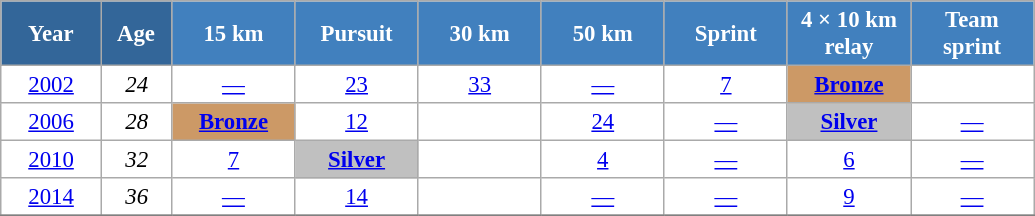<table class="wikitable" style="font-size:95%; text-align:center; border:grey solid 1px; border-collapse:collapse; background:#ffffff;">
<tr>
<th style="background-color:#369; color:white; width:60px;"> Year </th>
<th style="background-color:#369; color:white; width:40px;"> Age </th>
<th style="background-color:#4180be; color:white; width:75px;"> 15 km </th>
<th style="background-color:#4180be; color:white; width:75px;"> Pursuit </th>
<th style="background-color:#4180be; color:white; width:75px;"> 30 km </th>
<th style="background-color:#4180be; color:white; width:75px;"> 50 km </th>
<th style="background-color:#4180be; color:white; width:75px;"> Sprint </th>
<th style="background-color:#4180be; color:white; width:75px;"> 4 × 10 km <br> relay </th>
<th style="background-color:#4180be; color:white; width:75px;"> Team <br> sprint </th>
</tr>
<tr>
<td><a href='#'>2002</a></td>
<td><em>24</em></td>
<td><a href='#'>—</a></td>
<td><a href='#'>23</a></td>
<td><a href='#'>33</a></td>
<td><a href='#'>—</a></td>
<td><a href='#'>7</a></td>
<td bgcolor="cc9966"><a href='#'><strong>Bronze</strong></a></td>
<td></td>
</tr>
<tr>
<td><a href='#'>2006</a></td>
<td><em>28</em></td>
<td bgcolor="cc9966"><a href='#'><strong>Bronze</strong></a></td>
<td><a href='#'>12</a></td>
<td></td>
<td><a href='#'>24</a></td>
<td><a href='#'>—</a></td>
<td style="background:silver;"><a href='#'><strong>Silver</strong></a></td>
<td><a href='#'>—</a></td>
</tr>
<tr>
<td><a href='#'>2010</a></td>
<td><em>32</em></td>
<td><a href='#'>7</a></td>
<td style="background:silver;"><a href='#'><strong>Silver</strong></a></td>
<td></td>
<td><a href='#'>4</a></td>
<td><a href='#'>—</a></td>
<td><a href='#'>6</a></td>
<td><a href='#'>—</a></td>
</tr>
<tr>
<td><a href='#'>2014</a></td>
<td><em>36</em></td>
<td><a href='#'>—</a></td>
<td><a href='#'>14</a></td>
<td></td>
<td><a href='#'>—</a></td>
<td><a href='#'>—</a></td>
<td><a href='#'>9</a></td>
<td><a href='#'>—</a></td>
</tr>
<tr>
</tr>
</table>
